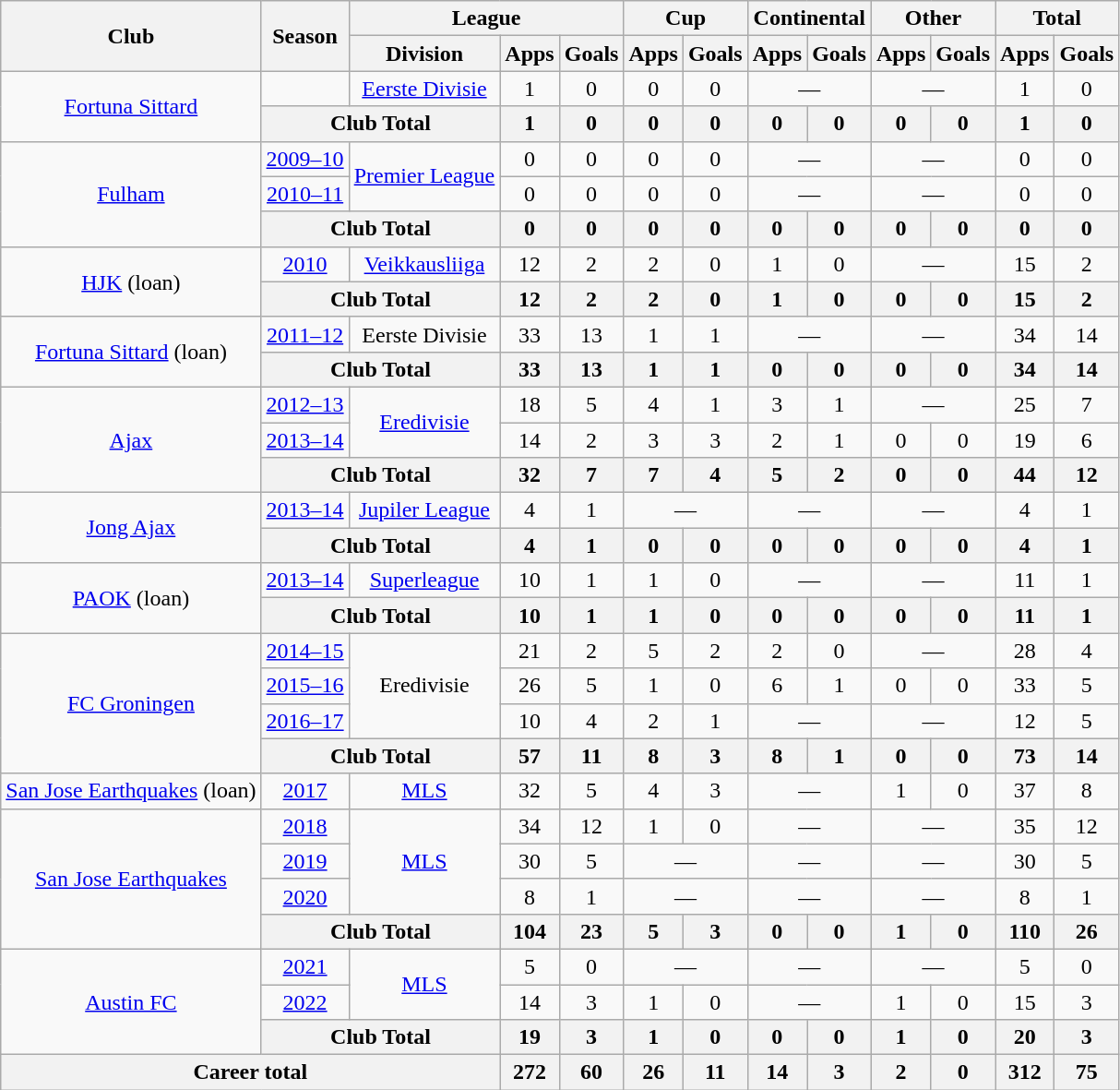<table class="wikitable" style="text-align:center">
<tr>
<th rowspan="2">Club</th>
<th rowspan="2">Season</th>
<th colspan="3">League</th>
<th colspan="2">Cup</th>
<th colspan="2">Continental</th>
<th colspan="2">Other</th>
<th colspan="2">Total</th>
</tr>
<tr>
<th>Division</th>
<th>Apps</th>
<th>Goals</th>
<th>Apps</th>
<th>Goals</th>
<th>Apps</th>
<th>Goals</th>
<th>Apps</th>
<th>Goals</th>
<th>Apps</th>
<th>Goals</th>
</tr>
<tr>
<td rowspan=2><a href='#'>Fortuna Sittard</a></td>
<td></td>
<td><a href='#'>Eerste Divisie</a></td>
<td>1</td>
<td>0</td>
<td>0</td>
<td>0</td>
<td colspan="2">—</td>
<td colspan="2">—</td>
<td>1</td>
<td>0</td>
</tr>
<tr>
<th colspan=2>Club Total</th>
<th>1</th>
<th>0</th>
<th>0</th>
<th>0</th>
<th>0</th>
<th>0</th>
<th>0</th>
<th>0</th>
<th>1</th>
<th>0</th>
</tr>
<tr>
<td rowspan="3"><a href='#'>Fulham</a></td>
<td><a href='#'>2009–10</a></td>
<td rowspan="2"><a href='#'>Premier League</a></td>
<td>0</td>
<td>0</td>
<td>0</td>
<td>0</td>
<td colspan="2">—</td>
<td colspan="2">—</td>
<td>0</td>
<td>0</td>
</tr>
<tr>
<td><a href='#'>2010–11</a></td>
<td>0</td>
<td>0</td>
<td>0</td>
<td>0</td>
<td colspan="2">—</td>
<td colspan="2">—</td>
<td>0</td>
<td>0</td>
</tr>
<tr>
<th colspan="2">Club Total</th>
<th>0</th>
<th>0</th>
<th>0</th>
<th>0</th>
<th>0</th>
<th>0</th>
<th>0</th>
<th>0</th>
<th>0</th>
<th>0</th>
</tr>
<tr>
<td rowspan=2><a href='#'>HJK</a> (loan)</td>
<td><a href='#'>2010</a></td>
<td><a href='#'>Veikkausliiga</a></td>
<td>12</td>
<td>2</td>
<td>2</td>
<td>0</td>
<td>1</td>
<td>0</td>
<td colspan="2">—</td>
<td>15</td>
<td>2</td>
</tr>
<tr>
<th colspan=2>Club Total</th>
<th>12</th>
<th>2</th>
<th>2</th>
<th>0</th>
<th>1</th>
<th>0</th>
<th>0</th>
<th>0</th>
<th>15</th>
<th>2</th>
</tr>
<tr>
<td rowspan="2"><a href='#'>Fortuna Sittard</a> (loan)</td>
<td><a href='#'>2011–12</a></td>
<td>Eerste Divisie</td>
<td>33</td>
<td>13</td>
<td>1</td>
<td>1</td>
<td colspan="2">—</td>
<td colspan="2">—</td>
<td>34</td>
<td>14</td>
</tr>
<tr>
<th colspan="2">Club Total</th>
<th>33</th>
<th>13</th>
<th>1</th>
<th>1</th>
<th>0</th>
<th>0</th>
<th>0</th>
<th>0</th>
<th>34</th>
<th>14</th>
</tr>
<tr>
<td rowspan="3"><a href='#'>Ajax</a></td>
<td><a href='#'>2012–13</a></td>
<td rowspan="2"><a href='#'>Eredivisie</a></td>
<td>18</td>
<td>5</td>
<td>4</td>
<td>1</td>
<td>3</td>
<td>1</td>
<td colspan="2">—</td>
<td>25</td>
<td>7</td>
</tr>
<tr>
<td><a href='#'>2013–14</a></td>
<td>14</td>
<td>2</td>
<td>3</td>
<td>3</td>
<td>2</td>
<td>1</td>
<td>0</td>
<td>0</td>
<td>19</td>
<td>6</td>
</tr>
<tr>
<th colspan="2">Club Total</th>
<th>32</th>
<th>7</th>
<th>7</th>
<th>4</th>
<th>5</th>
<th>2</th>
<th>0</th>
<th>0</th>
<th>44</th>
<th>12</th>
</tr>
<tr>
<td rowspan=2><a href='#'>Jong Ajax</a></td>
<td><a href='#'>2013–14</a></td>
<td><a href='#'>Jupiler League</a></td>
<td>4</td>
<td>1</td>
<td colspan="2">—</td>
<td colspan="2">—</td>
<td colspan="2">—</td>
<td>4</td>
<td>1</td>
</tr>
<tr>
<th colspan=2>Club Total</th>
<th>4</th>
<th>1</th>
<th>0</th>
<th>0</th>
<th>0</th>
<th>0</th>
<th>0</th>
<th>0</th>
<th>4</th>
<th>1</th>
</tr>
<tr>
<td rowspan=2><a href='#'>PAOK</a> (loan)</td>
<td><a href='#'>2013–14</a></td>
<td><a href='#'>Superleague</a></td>
<td>10</td>
<td>1</td>
<td>1</td>
<td>0</td>
<td colspan="2">—</td>
<td colspan="2">—</td>
<td>11</td>
<td>1</td>
</tr>
<tr>
<th colspan=2>Club Total</th>
<th>10</th>
<th>1</th>
<th>1</th>
<th>0</th>
<th>0</th>
<th>0</th>
<th>0</th>
<th>0</th>
<th>11</th>
<th>1</th>
</tr>
<tr>
<td rowspan="4"><a href='#'>FC Groningen</a></td>
<td><a href='#'>2014–15</a></td>
<td rowspan="3">Eredivisie</td>
<td>21</td>
<td>2</td>
<td>5</td>
<td>2</td>
<td>2</td>
<td>0</td>
<td colspan="2">—</td>
<td>28</td>
<td>4</td>
</tr>
<tr>
<td><a href='#'>2015–16</a></td>
<td>26</td>
<td>5</td>
<td>1</td>
<td>0</td>
<td>6</td>
<td>1</td>
<td>0</td>
<td>0</td>
<td>33</td>
<td>5</td>
</tr>
<tr>
<td><a href='#'>2016–17</a></td>
<td>10</td>
<td>4</td>
<td>2</td>
<td>1</td>
<td colspan="2">—</td>
<td colspan="2">—</td>
<td>12</td>
<td>5</td>
</tr>
<tr>
<th colspan="2">Club Total</th>
<th>57</th>
<th>11</th>
<th>8</th>
<th>3</th>
<th>8</th>
<th>1</th>
<th>0</th>
<th>0</th>
<th>73</th>
<th>14</th>
</tr>
<tr>
<td><a href='#'>San Jose Earthquakes</a> (loan)</td>
<td><a href='#'>2017</a></td>
<td><a href='#'>MLS</a></td>
<td>32</td>
<td>5</td>
<td>4</td>
<td>3</td>
<td colspan="2">—</td>
<td>1</td>
<td>0</td>
<td>37</td>
<td>8</td>
</tr>
<tr>
<td rowspan="4"><a href='#'>San Jose Earthquakes</a></td>
<td><a href='#'>2018</a></td>
<td rowspan="3"><a href='#'>MLS</a></td>
<td>34</td>
<td>12</td>
<td>1</td>
<td>0</td>
<td colspan="2">—</td>
<td colspan="2">—</td>
<td>35</td>
<td>12</td>
</tr>
<tr>
<td><a href='#'>2019</a></td>
<td>30</td>
<td>5</td>
<td colspan="2">—</td>
<td colspan="2">—</td>
<td colspan="2">—</td>
<td>30</td>
<td>5</td>
</tr>
<tr>
<td><a href='#'>2020</a></td>
<td>8</td>
<td>1</td>
<td colspan="2">—</td>
<td colspan="2">—</td>
<td colspan="2">—</td>
<td>8</td>
<td>1</td>
</tr>
<tr>
<th colspan="2">Club Total</th>
<th>104</th>
<th>23</th>
<th>5</th>
<th>3</th>
<th>0</th>
<th>0</th>
<th>1</th>
<th>0</th>
<th>110</th>
<th>26</th>
</tr>
<tr>
<td rowspan=3><a href='#'>Austin FC</a></td>
<td><a href='#'>2021</a></td>
<td rowspan=2><a href='#'>MLS</a></td>
<td>5</td>
<td>0</td>
<td colspan="2">—</td>
<td colspan="2">—</td>
<td colspan="2">—</td>
<td>5</td>
<td>0</td>
</tr>
<tr>
<td><a href='#'>2022</a></td>
<td>14</td>
<td>3</td>
<td>1</td>
<td>0</td>
<td colspan="2">—</td>
<td>1</td>
<td>0</td>
<td>15</td>
<td>3</td>
</tr>
<tr>
<th colspan=2>Club Total</th>
<th>19</th>
<th>3</th>
<th>1</th>
<th>0</th>
<th>0</th>
<th>0</th>
<th>1</th>
<th>0</th>
<th>20</th>
<th>3</th>
</tr>
<tr>
<th colspan="3">Career total</th>
<th>272</th>
<th>60</th>
<th>26</th>
<th>11</th>
<th>14</th>
<th>3</th>
<th>2</th>
<th>0</th>
<th>312</th>
<th>75</th>
</tr>
</table>
